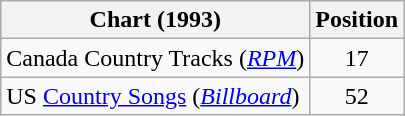<table class="wikitable sortable">
<tr>
<th scope="col">Chart (1993)</th>
<th scope="col">Position</th>
</tr>
<tr>
<td>Canada Country Tracks (<em><a href='#'>RPM</a></em>)</td>
<td align="center">17</td>
</tr>
<tr>
<td>US <a href='#'>Country Songs</a> (<em><a href='#'>Billboard</a></em>)</td>
<td align="center">52</td>
</tr>
</table>
